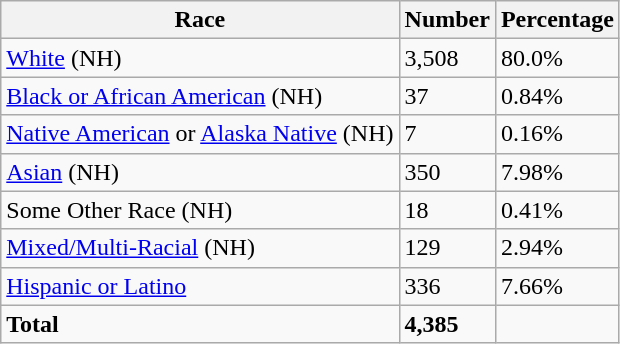<table class="wikitable">
<tr>
<th>Race</th>
<th>Number</th>
<th>Percentage</th>
</tr>
<tr>
<td><a href='#'>White</a> (NH)</td>
<td>3,508</td>
<td>80.0%</td>
</tr>
<tr>
<td><a href='#'>Black or African American</a> (NH)</td>
<td>37</td>
<td>0.84%</td>
</tr>
<tr>
<td><a href='#'>Native American</a> or <a href='#'>Alaska Native</a> (NH)</td>
<td>7</td>
<td>0.16%</td>
</tr>
<tr>
<td><a href='#'>Asian</a> (NH)</td>
<td>350</td>
<td>7.98%</td>
</tr>
<tr>
<td>Some Other Race (NH)</td>
<td>18</td>
<td>0.41%</td>
</tr>
<tr>
<td><a href='#'>Mixed/Multi-Racial</a> (NH)</td>
<td>129</td>
<td>2.94%</td>
</tr>
<tr>
<td><a href='#'>Hispanic or Latino</a></td>
<td>336</td>
<td>7.66%</td>
</tr>
<tr>
<td><strong>Total</strong></td>
<td><strong>4,385</strong></td>
<td></td>
</tr>
</table>
